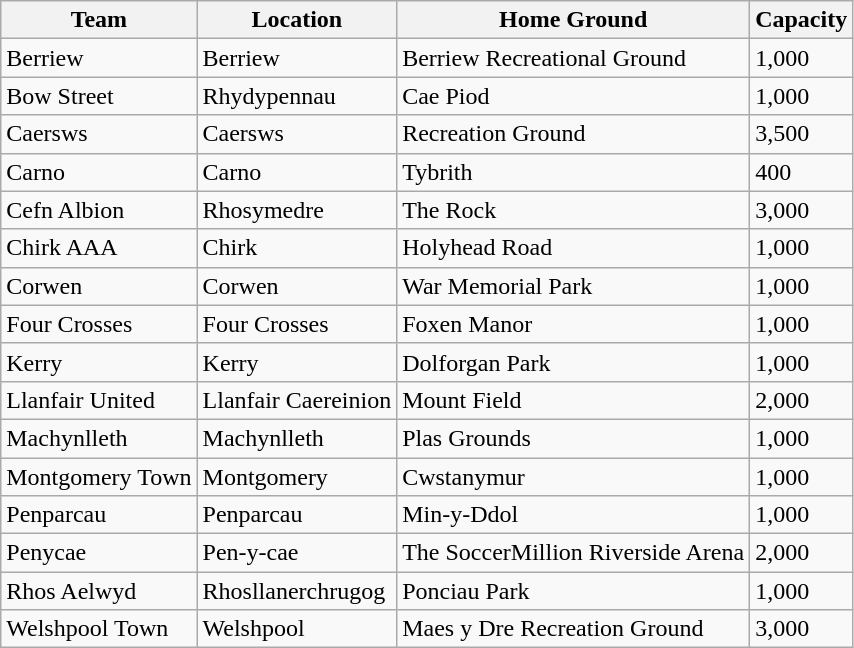<table class="wikitable sortable">
<tr>
<th>Team</th>
<th>Location</th>
<th>Home Ground</th>
<th>Capacity</th>
</tr>
<tr>
<td>Berriew</td>
<td>Berriew</td>
<td>Berriew Recreational Ground</td>
<td>1,000</td>
</tr>
<tr>
<td>Bow Street</td>
<td>Rhydypennau</td>
<td>Cae Piod</td>
<td>1,000</td>
</tr>
<tr>
<td>Caersws</td>
<td>Caersws</td>
<td>Recreation Ground</td>
<td>3,500</td>
</tr>
<tr>
<td>Carno</td>
<td>Carno</td>
<td>Tybrith</td>
<td>400</td>
</tr>
<tr>
<td>Cefn Albion</td>
<td>Rhosymedre</td>
<td>The Rock</td>
<td>3,000</td>
</tr>
<tr>
<td>Chirk AAA</td>
<td>Chirk</td>
<td>Holyhead Road</td>
<td>1,000</td>
</tr>
<tr>
<td>Corwen</td>
<td>Corwen</td>
<td>War Memorial Park</td>
<td>1,000</td>
</tr>
<tr>
<td>Four Crosses</td>
<td>Four Crosses</td>
<td>Foxen Manor</td>
<td>1,000</td>
</tr>
<tr>
<td>Kerry</td>
<td>Kerry</td>
<td>Dolforgan Park</td>
<td>1,000</td>
</tr>
<tr>
<td>Llanfair United</td>
<td>Llanfair Caereinion</td>
<td>Mount Field</td>
<td>2,000</td>
</tr>
<tr>
<td>Machynlleth</td>
<td>Machynlleth</td>
<td>Plas Grounds</td>
<td>1,000</td>
</tr>
<tr>
<td>Montgomery Town</td>
<td>Montgomery</td>
<td>Cwstanymur</td>
<td>1,000</td>
</tr>
<tr>
<td>Penparcau</td>
<td>Penparcau</td>
<td>Min-y-Ddol</td>
<td>1,000</td>
</tr>
<tr>
<td>Penycae</td>
<td>Pen-y-cae</td>
<td>The SoccerMillion Riverside Arena</td>
<td>2,000</td>
</tr>
<tr>
<td>Rhos Aelwyd</td>
<td>Rhosllanerchrugog</td>
<td>Ponciau Park</td>
<td>1,000</td>
</tr>
<tr>
<td>Welshpool Town</td>
<td>Welshpool</td>
<td>Maes y Dre Recreation Ground</td>
<td>3,000</td>
</tr>
</table>
